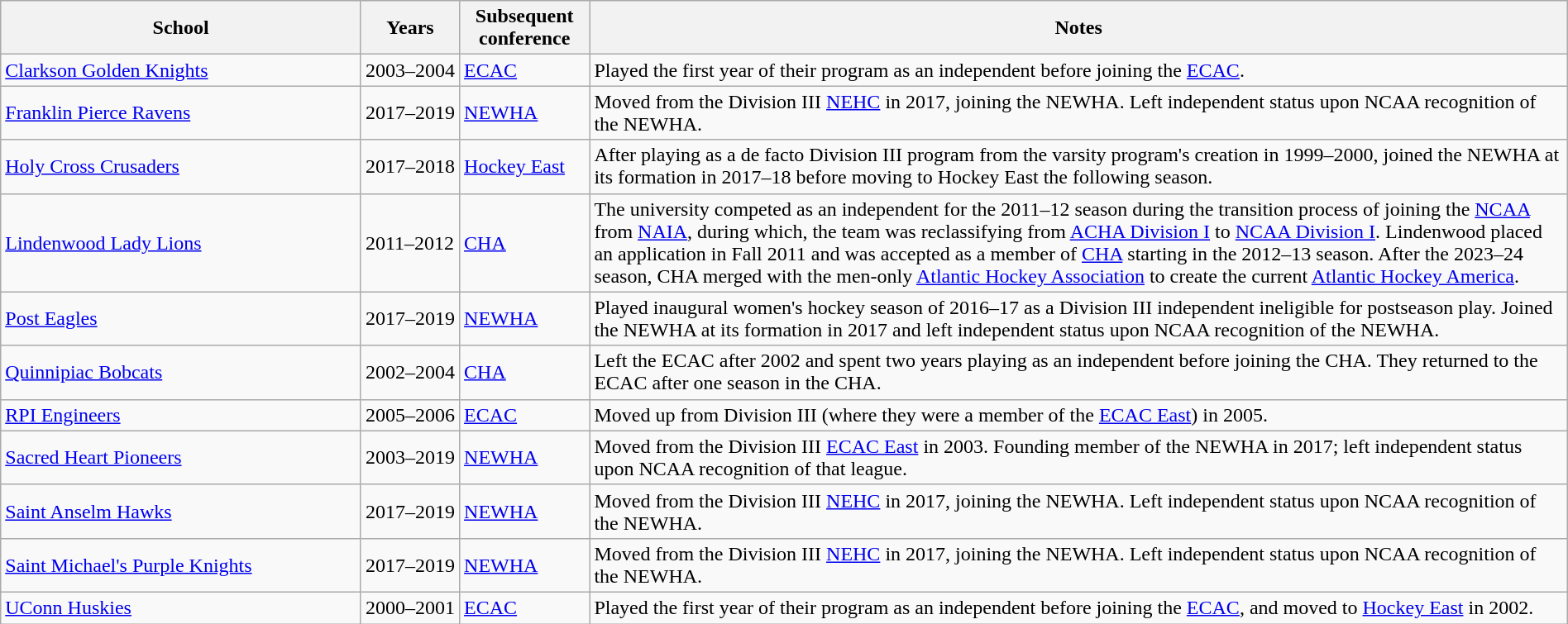<table class="wikitable" width="100%">
<tr>
<th width="23%">School</th>
<th>Years</th>
<th>Subsequent conference</th>
<th>Notes</th>
</tr>
<tr>
<td><a href='#'>Clarkson Golden Knights</a></td>
<td style=white-space:nowrap>2003–2004</td>
<td><a href='#'>ECAC</a></td>
<td>Played the first year of their program as an independent before joining the <a href='#'>ECAC</a>.</td>
</tr>
<tr>
<td><a href='#'>Franklin Pierce Ravens</a></td>
<td>2017–2019</td>
<td><a href='#'>NEWHA</a></td>
<td>Moved from the Division III <a href='#'>NEHC</a> in 2017, joining the NEWHA. Left independent status upon NCAA recognition of the NEWHA.</td>
</tr>
<tr>
<td><a href='#'>Holy Cross Crusaders</a></td>
<td>2017–2018</td>
<td><a href='#'>Hockey East</a></td>
<td>After playing as a de facto Division III program from the varsity program's creation in 1999–2000, joined the NEWHA at its formation in 2017–18 before moving to Hockey East the following season.</td>
</tr>
<tr>
<td><a href='#'>Lindenwood Lady Lions</a></td>
<td>2011–2012</td>
<td><a href='#'>CHA</a></td>
<td>The university competed as an independent for the 2011–12 season during the transition process of joining the <a href='#'>NCAA</a> from <a href='#'>NAIA</a>, during which, the team was reclassifying from <a href='#'>ACHA Division I</a> to <a href='#'>NCAA Division I</a>. Lindenwood placed an application in Fall 2011 and was accepted as a member of <a href='#'>CHA</a> starting in the 2012–13 season. After the 2023–24 season, CHA merged with the men-only <a href='#'>Atlantic Hockey Association</a> to create the current <a href='#'>Atlantic Hockey America</a>.</td>
</tr>
<tr>
<td><a href='#'>Post Eagles</a></td>
<td>2017–2019</td>
<td><a href='#'>NEWHA</a></td>
<td>Played inaugural women's hockey season of 2016–17 as a Division III independent ineligible for postseason play. Joined the NEWHA at its formation in 2017 and left independent status upon NCAA recognition of the NEWHA.</td>
</tr>
<tr>
<td><a href='#'>Quinnipiac Bobcats</a></td>
<td>2002–2004</td>
<td><a href='#'>CHA</a></td>
<td>Left the ECAC after 2002 and spent two years playing as an independent before joining the CHA.  They returned to the ECAC after one season in the CHA.</td>
</tr>
<tr>
<td><a href='#'>RPI Engineers</a></td>
<td>2005–2006</td>
<td><a href='#'>ECAC</a></td>
<td>Moved up from Division III (where they were a member of the <a href='#'>ECAC East</a>) in 2005.</td>
</tr>
<tr>
<td><a href='#'>Sacred Heart Pioneers</a></td>
<td>2003–2019</td>
<td><a href='#'>NEWHA</a></td>
<td>Moved from the Division III <a href='#'>ECAC East</a> in 2003. Founding member of the NEWHA in 2017; left independent status upon NCAA recognition of that league.</td>
</tr>
<tr>
<td><a href='#'>Saint Anselm Hawks</a></td>
<td>2017–2019</td>
<td><a href='#'>NEWHA</a></td>
<td>Moved from the Division III <a href='#'>NEHC</a> in 2017, joining the NEWHA. Left independent status upon NCAA recognition of the NEWHA.</td>
</tr>
<tr>
<td><a href='#'>Saint Michael's Purple Knights</a></td>
<td>2017–2019</td>
<td><a href='#'>NEWHA</a></td>
<td>Moved from the Division III <a href='#'>NEHC</a> in 2017, joining the NEWHA. Left independent status upon NCAA recognition of the NEWHA.</td>
</tr>
<tr>
<td><a href='#'>UConn Huskies</a></td>
<td>2000–2001</td>
<td><a href='#'>ECAC</a></td>
<td>Played the first year of their program as an independent before joining the <a href='#'>ECAC</a>, and moved to <a href='#'>Hockey East</a> in 2002.</td>
</tr>
</table>
